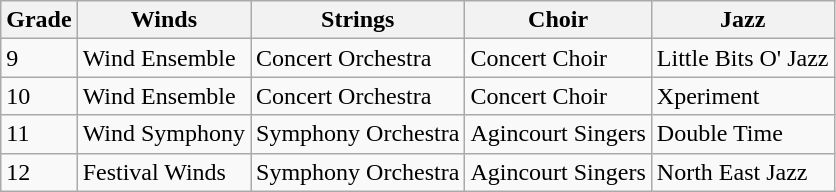<table class="wikitable">
<tr>
<th>Grade</th>
<th>Winds</th>
<th>Strings</th>
<th>Choir</th>
<th>Jazz</th>
</tr>
<tr>
<td>9</td>
<td>Wind Ensemble</td>
<td>Concert Orchestra</td>
<td>Concert Choir</td>
<td>Little Bits O' Jazz</td>
</tr>
<tr>
<td>10</td>
<td>Wind Ensemble</td>
<td>Concert Orchestra</td>
<td>Concert Choir</td>
<td>Xperiment</td>
</tr>
<tr>
<td>11</td>
<td>Wind Symphony</td>
<td>Symphony Orchestra</td>
<td>Agincourt Singers</td>
<td>Double Time</td>
</tr>
<tr>
<td>12</td>
<td>Festival Winds</td>
<td>Symphony Orchestra</td>
<td>Agincourt Singers</td>
<td>North East Jazz</td>
</tr>
</table>
